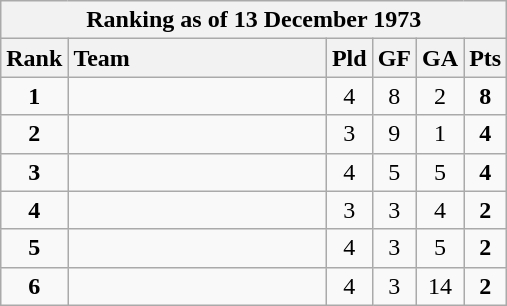<table class="wikitable" style="text-align: center;">
<tr>
<th colspan=6>Ranking as of 13 December 1973</th>
</tr>
<tr>
<th width=30>Rank</th>
<th width=165 style="text-align:left;">Team</th>
<th width=20>Pld</th>
<th width=20>GF</th>
<th width=20>GA</th>
<th width=20>Pts</th>
</tr>
<tr>
<td><strong>1</strong></td>
<td style="text-align:left;"></td>
<td>4</td>
<td>8</td>
<td>2</td>
<td><strong>8</strong></td>
</tr>
<tr>
<td><strong>2</strong></td>
<td style="text-align:left;"></td>
<td>3</td>
<td>9</td>
<td>1</td>
<td><strong>4</strong></td>
</tr>
<tr>
<td><strong>3</strong></td>
<td style="text-align:left;"></td>
<td>4</td>
<td>5</td>
<td>5</td>
<td><strong>4</strong></td>
</tr>
<tr>
<td><strong>4</strong></td>
<td style="text-align:left;"></td>
<td>3</td>
<td>3</td>
<td>4</td>
<td><strong>2</strong></td>
</tr>
<tr>
<td><strong>5</strong></td>
<td style="text-align:left;"></td>
<td>4</td>
<td>3</td>
<td>5</td>
<td><strong>2</strong></td>
</tr>
<tr>
<td><strong>6</strong></td>
<td style="text-align:left;"></td>
<td>4</td>
<td>3</td>
<td>14</td>
<td><strong>2</strong></td>
</tr>
</table>
